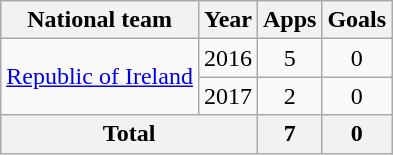<table class="wikitable" style="text-align:center">
<tr>
<th>National team</th>
<th>Year</th>
<th>Apps</th>
<th>Goals</th>
</tr>
<tr>
<td rowspan="2"><a href='#'>Republic of Ireland</a></td>
<td>2016</td>
<td>5</td>
<td>0</td>
</tr>
<tr>
<td>2017</td>
<td>2</td>
<td>0</td>
</tr>
<tr>
<th colspan="2">Total</th>
<th>7</th>
<th>0</th>
</tr>
</table>
